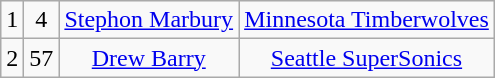<table class="wikitable">
<tr style="text-align:center;" bgcolor="">
<td>1</td>
<td>4</td>
<td><a href='#'>Stephon Marbury</a></td>
<td><a href='#'>Minnesota Timberwolves</a></td>
</tr>
<tr style="text-align:center;" bgcolor="">
<td>2</td>
<td>57</td>
<td><a href='#'>Drew Barry</a></td>
<td><a href='#'>Seattle SuperSonics</a></td>
</tr>
</table>
